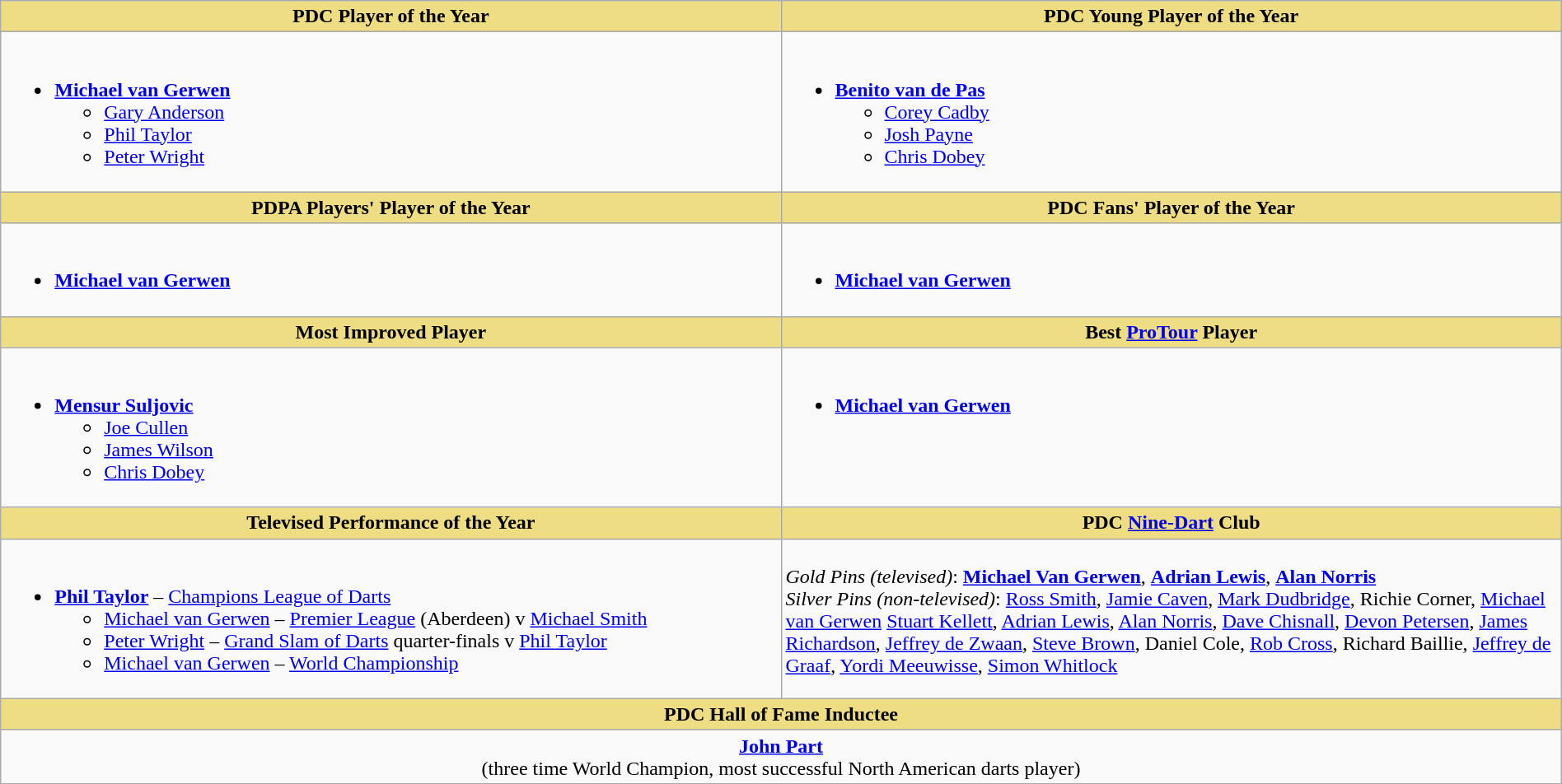<table class="wikitable" style="width:100%">
<tr>
<th style="background:#EEDD82; width:50%">PDC Player of the Year</th>
<th style="background:#EEDD82; width:50%">PDC Young Player of the Year</th>
</tr>
<tr>
<td valign="top"><br><ul><li><strong><a href='#'>Michael van Gerwen</a></strong><ul><li><a href='#'>Gary Anderson</a></li><li><a href='#'>Phil Taylor</a></li><li><a href='#'>Peter Wright</a></li></ul></li></ul></td>
<td valign="top"><br><ul><li><strong><a href='#'>Benito van de Pas</a></strong><ul><li><a href='#'>Corey Cadby</a></li><li><a href='#'>Josh Payne</a></li><li><a href='#'>Chris Dobey</a></li></ul></li></ul></td>
</tr>
<tr>
<th style="background:#EEDD82; width:50%">PDPA Players' Player of the Year</th>
<th style="background:#EEDD82; width:50%">PDC Fans' Player of the Year</th>
</tr>
<tr>
<td valign="top"><br><ul><li><strong><a href='#'>Michael van Gerwen</a></strong></li></ul></td>
<td valign="top"><br><ul><li><strong><a href='#'>Michael van Gerwen</a></strong></li></ul></td>
</tr>
<tr>
<th style="background:#EEDD82; width:50%">Most Improved Player</th>
<th style="background:#EEDD82; width:50%">Best <a href='#'>ProTour</a> Player</th>
</tr>
<tr>
<td valign="top"><br><ul><li><strong><a href='#'>Mensur Suljovic</a></strong><ul><li><a href='#'>Joe Cullen</a></li><li><a href='#'>James Wilson</a></li><li><a href='#'>Chris Dobey</a></li></ul></li></ul></td>
<td valign="top"><br><ul><li><strong><a href='#'>Michael van Gerwen</a></strong></li></ul></td>
</tr>
<tr>
<th style="background:#EEDD82; width:50%">Televised Performance of the Year</th>
<th style="background:#EEDD82; width:50%">PDC <a href='#'>Nine-Dart</a> Club</th>
</tr>
<tr>
<td valign="top"><br><ul><li><strong><a href='#'>Phil Taylor</a></strong> – <a href='#'>Champions League of Darts</a><ul><li><a href='#'>Michael van Gerwen</a> – <a href='#'>Premier League</a> (Aberdeen) v <a href='#'>Michael Smith</a></li><li><a href='#'>Peter Wright</a> – <a href='#'>Grand Slam of Darts</a> quarter-finals v <a href='#'>Phil Taylor</a></li><li><a href='#'>Michael van Gerwen</a> – <a href='#'>World Championship</a></li></ul></li></ul></td>
<td valign="top"><br><em>Gold Pins (televised)</em>: <strong><a href='#'>Michael Van Gerwen</a></strong>, <strong><a href='#'>Adrian Lewis</a></strong>, <strong><a href='#'>Alan Norris</a></strong><br><em>Silver Pins (non-televised)</em>: <a href='#'>Ross Smith</a>, <a href='#'>Jamie Caven</a>, <a href='#'>Mark Dudbridge</a>, Richie Corner, <a href='#'>Michael van Gerwen</a> <a href='#'>Stuart Kellett</a>, <a href='#'>Adrian Lewis</a>, <a href='#'>Alan Norris</a>, <a href='#'>Dave Chisnall</a>, <a href='#'>Devon Petersen</a>, <a href='#'>James Richardson</a>, <a href='#'>Jeffrey de Zwaan</a>, <a href='#'>Steve Brown</a>, Daniel Cole, <a href='#'>Rob Cross</a>, Richard Baillie, <a href='#'>Jeffrey de Graaf</a>, <a href='#'>Yordi Meeuwisse</a>, <a href='#'>Simon Whitlock</a></td>
</tr>
<tr>
<th colspan=2 style="background:#EEDD82;">PDC Hall of Fame Inductee</th>
</tr>
<tr>
<td colspan="2" style="text-align:center;"><strong><a href='#'>John Part</a></strong><br>(three time World Champion, most successful North American darts player)</td>
</tr>
</table>
